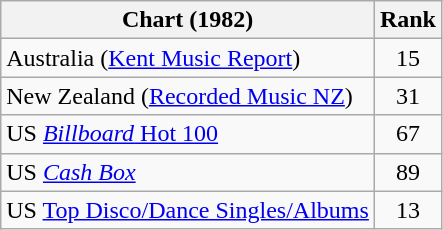<table class="wikitable sortable">
<tr>
<th>Chart (1982)</th>
<th>Rank</th>
</tr>
<tr>
<td>Australia (<a href='#'>Kent Music Report</a>)</td>
<td align="center">15</td>
</tr>
<tr>
<td>New Zealand (<a href='#'>Recorded Music NZ</a>)</td>
<td align="center">31</td>
</tr>
<tr>
<td>US <a href='#'><em>Billboard</em> Hot 100</a></td>
<td align="center">67</td>
</tr>
<tr>
<td>US <em><a href='#'>Cash Box</a></em></td>
<td align="center">89</td>
</tr>
<tr>
<td>US <a href='#'>Top Disco/Dance Singles/Albums</a></td>
<td align="center">13</td>
</tr>
</table>
